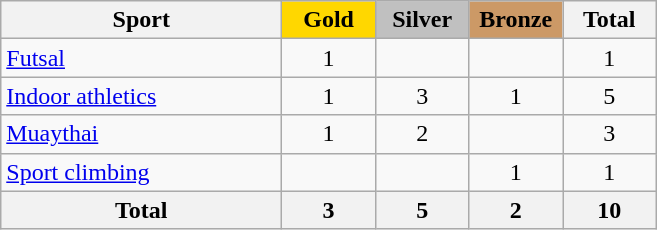<table class="wikitable sortable" style="text-align:center;">
<tr>
<th width=180>Sport</th>
<th scope="col" style="background:gold; width:55px;">Gold</th>
<th scope="col" style="background:silver; width:55px;">Silver</th>
<th scope="col" style="background:#cc9966; width:55px;">Bronze</th>
<th width=55>Total</th>
</tr>
<tr>
<td align=left><a href='#'>Futsal</a></td>
<td>1</td>
<td></td>
<td></td>
<td>1</td>
</tr>
<tr>
<td align=left><a href='#'>Indoor athletics</a></td>
<td>1</td>
<td>3</td>
<td>1</td>
<td>5</td>
</tr>
<tr>
<td align=left><a href='#'>Muaythai</a></td>
<td>1</td>
<td>2</td>
<td></td>
<td>3</td>
</tr>
<tr>
<td align=left><a href='#'>Sport climbing</a></td>
<td></td>
<td></td>
<td>1</td>
<td>1</td>
</tr>
<tr class="sortbottom">
<th>Total</th>
<th>3</th>
<th>5</th>
<th>2</th>
<th>10</th>
</tr>
</table>
